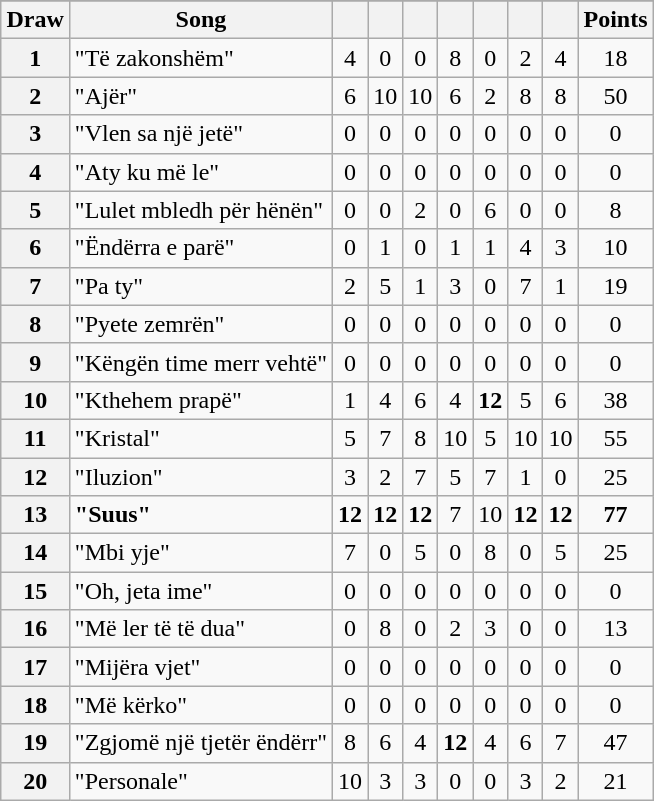<table class="wikitable collapsible plainrowheaders" style="margin: 1em auto 1em auto; text-align:center;">
<tr>
</tr>
<tr>
<th scope="col">Draw</th>
<th scope="col">Song</th>
<th scope="col"></th>
<th scope="col"></th>
<th scope="col"></th>
<th scope="col"></th>
<th scope="col"></th>
<th scope="col"></th>
<th scope="col"></th>
<th scope="col">Points</th>
</tr>
<tr>
<th scope="row" style="text-align:center;">1</th>
<td style="text-align:left;">"Të zakonshëm"</td>
<td>4</td>
<td>0</td>
<td>0</td>
<td>8</td>
<td>0</td>
<td>2</td>
<td>4</td>
<td>18</td>
</tr>
<tr>
<th scope="row" style="text-align:center;">2</th>
<td style="text-align:left;">"Ajër"</td>
<td>6</td>
<td>10</td>
<td>10</td>
<td>6</td>
<td>2</td>
<td>8</td>
<td>8</td>
<td>50</td>
</tr>
<tr>
<th scope="row" style="text-align:center;">3</th>
<td style="text-align:left;">"Vlen sa një jetë"</td>
<td>0</td>
<td>0</td>
<td>0</td>
<td>0</td>
<td>0</td>
<td>0</td>
<td>0</td>
<td>0</td>
</tr>
<tr>
<th scope="row" style="text-align:center;">4</th>
<td style="text-align:left;">"Aty ku më le"</td>
<td>0</td>
<td>0</td>
<td>0</td>
<td>0</td>
<td>0</td>
<td>0</td>
<td>0</td>
<td>0</td>
</tr>
<tr>
<th scope="row" style="text-align:center;">5</th>
<td style="text-align:left;">"Lulet mbledh për hënën"</td>
<td>0</td>
<td>0</td>
<td>2</td>
<td>0</td>
<td>6</td>
<td>0</td>
<td>0</td>
<td>8</td>
</tr>
<tr>
<th scope="row" style="text-align:center;">6</th>
<td style="text-align:left;">"Ëndërra e parë"</td>
<td>0</td>
<td>1</td>
<td>0</td>
<td>1</td>
<td>1</td>
<td>4</td>
<td>3</td>
<td>10</td>
</tr>
<tr>
<th scope="row" style="text-align:center;">7</th>
<td style="text-align:left;">"Pa ty"</td>
<td>2</td>
<td>5</td>
<td>1</td>
<td>3</td>
<td>0</td>
<td>7</td>
<td>1</td>
<td>19</td>
</tr>
<tr>
<th scope="row" style="text-align:center;">8</th>
<td style="text-align:left;">"Pyete zemrën"</td>
<td>0</td>
<td>0</td>
<td>0</td>
<td>0</td>
<td>0</td>
<td>0</td>
<td>0</td>
<td>0</td>
</tr>
<tr>
<th scope="row" style="text-align:center;">9</th>
<td style="text-align:left;">"Këngën time merr vehtë"</td>
<td>0</td>
<td>0</td>
<td>0</td>
<td>0</td>
<td>0</td>
<td>0</td>
<td>0</td>
<td>0</td>
</tr>
<tr>
<th scope="row" style="text-align:center;">10</th>
<td style="text-align:left;">"Kthehem prapë"</td>
<td>1</td>
<td>4</td>
<td>6</td>
<td>4</td>
<td><strong>12</strong></td>
<td>5</td>
<td>6</td>
<td>38</td>
</tr>
<tr>
<th scope="row" style="text-align:center;">11</th>
<td style="text-align:left;">"Kristal"</td>
<td>5</td>
<td>7</td>
<td>8</td>
<td>10</td>
<td>5</td>
<td>10</td>
<td>10</td>
<td>55</td>
</tr>
<tr>
<th scope="row" style="text-align:center;">12</th>
<td style="text-align:left;">"Iluzion"</td>
<td>3</td>
<td>2</td>
<td>7</td>
<td>5</td>
<td>7</td>
<td>1</td>
<td>0</td>
<td>25</td>
</tr>
<tr>
<th scope="row" style="text-align:center; font-weight:bold;">13</th>
<td style="text-align:left; font-weight:bold;">"Suus"</td>
<td><strong>12</strong></td>
<td><strong>12</strong></td>
<td><strong>12</strong></td>
<td>7</td>
<td>10</td>
<td><strong>12</strong></td>
<td><strong>12</strong></td>
<td style="font-weight:bold;">77</td>
</tr>
<tr>
<th scope="row" style="text-align:center;">14</th>
<td style="text-align:left;">"Mbi yje"</td>
<td>7</td>
<td>0</td>
<td>5</td>
<td>0</td>
<td>8</td>
<td>0</td>
<td>5</td>
<td>25</td>
</tr>
<tr>
<th scope="row" style="text-align:center;">15</th>
<td style="text-align:left;">"Oh, jeta ime"</td>
<td>0</td>
<td>0</td>
<td>0</td>
<td>0</td>
<td>0</td>
<td>0</td>
<td>0</td>
<td>0</td>
</tr>
<tr>
<th scope="row" style="text-align:center;">16</th>
<td style="text-align:left;">"Më ler të të dua"</td>
<td>0</td>
<td>8</td>
<td>0</td>
<td>2</td>
<td>3</td>
<td>0</td>
<td>0</td>
<td>13</td>
</tr>
<tr>
<th scope="row" style="text-align:center;">17</th>
<td style="text-align:left;">"Mijëra vjet"</td>
<td>0</td>
<td>0</td>
<td>0</td>
<td>0</td>
<td>0</td>
<td>0</td>
<td>0</td>
<td>0</td>
</tr>
<tr>
<th scope="row" style="text-align:center;">18</th>
<td style="text-align:left;">"Më kërko"</td>
<td>0</td>
<td>0</td>
<td>0</td>
<td>0</td>
<td>0</td>
<td>0</td>
<td>0</td>
<td>0</td>
</tr>
<tr>
<th scope="row" style="text-align:center;">19</th>
<td style="text-align:left;">"Zgjomë një tjetër ëndërr"</td>
<td>8</td>
<td>6</td>
<td>4</td>
<td><strong>12</strong></td>
<td>4</td>
<td>6</td>
<td>7</td>
<td>47</td>
</tr>
<tr>
<th scope="row" style="text-align:center;">20</th>
<td style="text-align:left;">"Personale"</td>
<td>10</td>
<td>3</td>
<td>3</td>
<td>0</td>
<td>0</td>
<td>3</td>
<td>2</td>
<td>21</td>
</tr>
</table>
